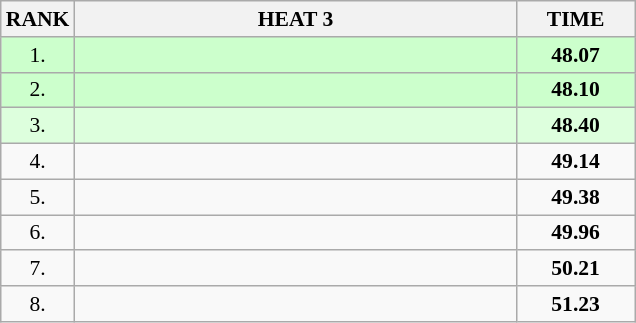<table class="wikitable" style="border-collapse: collapse; font-size: 90%;">
<tr>
<th>RANK</th>
<th style="width: 20em">HEAT 3</th>
<th style="width: 5em">TIME</th>
</tr>
<tr style="background:#ccffcc;">
<td align="center">1.</td>
<td></td>
<td align="center"><strong>48.07</strong></td>
</tr>
<tr style="background:#ccffcc;">
<td align="center">2.</td>
<td></td>
<td align="center"><strong>48.10</strong></td>
</tr>
<tr style="background:#ddffdd;">
<td align="center">3.</td>
<td></td>
<td align="center"><strong>48.40</strong></td>
</tr>
<tr>
<td align="center">4.</td>
<td></td>
<td align="center"><strong>49.14</strong></td>
</tr>
<tr>
<td align="center">5.</td>
<td></td>
<td align="center"><strong>49.38</strong></td>
</tr>
<tr>
<td align="center">6.</td>
<td></td>
<td align="center"><strong>49.96</strong></td>
</tr>
<tr>
<td align="center">7.</td>
<td></td>
<td align="center"><strong>50.21</strong></td>
</tr>
<tr>
<td align="center">8.</td>
<td></td>
<td align="center"><strong>51.23</strong></td>
</tr>
</table>
